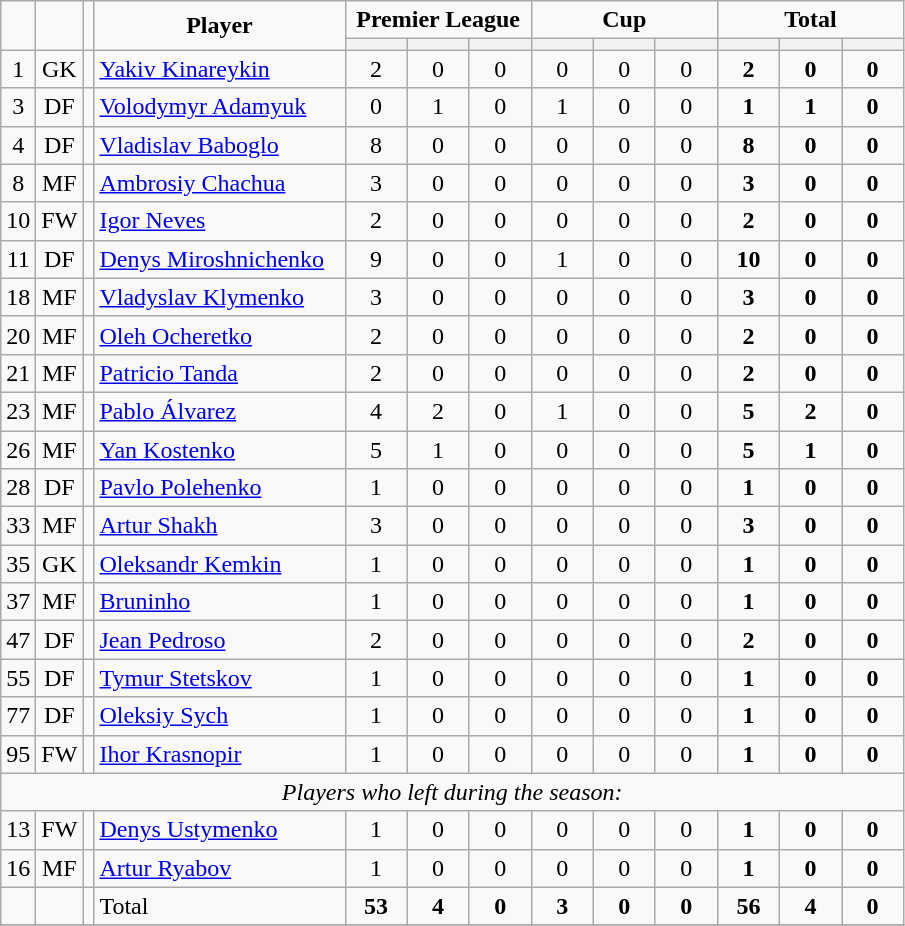<table class="wikitable" style="text-align:center">
<tr>
<td rowspan="2" !width=15><strong></strong></td>
<td rowspan="2" !width=15><strong></strong></td>
<td rowspan="2" !width=15><strong></strong></td>
<td rowspan="2" ! style="width:160px;"><strong>Player</strong></td>
<td colspan="3"><strong>Premier League</strong></td>
<td colspan="3"><strong>Cup</strong></td>
<td colspan="3"><strong>Total</strong></td>
</tr>
<tr>
<th width=34; background:#fe9;"></th>
<th width=34; background:#fe9;"></th>
<th width=34; background:#ff8888;"></th>
<th width=34; background:#fe9;"></th>
<th width=34; background:#fe9;"></th>
<th width=34; background:#ff8888;"></th>
<th width=34; background:#fe9;"></th>
<th width=34; background:#fe9;"></th>
<th width=34; background:#ff8888;"></th>
</tr>
<tr>
<td>1</td>
<td>GK</td>
<td></td>
<td align=left><a href='#'>Yakiv Kinareykin</a></td>
<td>2</td>
<td>0</td>
<td>0</td>
<td>0</td>
<td>0</td>
<td>0</td>
<td><strong>2</strong></td>
<td><strong>0</strong></td>
<td><strong>0</strong></td>
</tr>
<tr>
<td>3</td>
<td>DF</td>
<td></td>
<td align=left><a href='#'>Volodymyr Adamyuk</a></td>
<td>0</td>
<td>1</td>
<td>0</td>
<td>1</td>
<td>0</td>
<td>0</td>
<td><strong>1</strong></td>
<td><strong>1</strong></td>
<td><strong>0</strong></td>
</tr>
<tr>
<td>4</td>
<td>DF</td>
<td></td>
<td align=left><a href='#'>Vladislav Baboglo</a></td>
<td>8</td>
<td>0</td>
<td>0</td>
<td>0</td>
<td>0</td>
<td>0</td>
<td><strong>8</strong></td>
<td><strong>0</strong></td>
<td><strong>0</strong></td>
</tr>
<tr>
<td>8</td>
<td>MF</td>
<td></td>
<td align=left><a href='#'>Ambrosiy Chachua</a></td>
<td>3</td>
<td>0</td>
<td>0</td>
<td>0</td>
<td>0</td>
<td>0</td>
<td><strong>3</strong></td>
<td><strong>0</strong></td>
<td><strong>0</strong></td>
</tr>
<tr>
<td>10</td>
<td>FW</td>
<td></td>
<td align=left><a href='#'>Igor Neves</a></td>
<td>2</td>
<td>0</td>
<td>0</td>
<td>0</td>
<td>0</td>
<td>0</td>
<td><strong>2</strong></td>
<td><strong>0</strong></td>
<td><strong>0</strong></td>
</tr>
<tr>
<td>11</td>
<td>DF</td>
<td></td>
<td align=left><a href='#'>Denys Miroshnichenko</a></td>
<td>9</td>
<td>0</td>
<td>0</td>
<td>1</td>
<td>0</td>
<td>0</td>
<td><strong>10</strong></td>
<td><strong>0</strong></td>
<td><strong>0</strong></td>
</tr>
<tr>
<td>18</td>
<td>MF</td>
<td></td>
<td align=left><a href='#'>Vladyslav Klymenko</a></td>
<td>3</td>
<td>0</td>
<td>0</td>
<td>0</td>
<td>0</td>
<td>0</td>
<td><strong>3</strong></td>
<td><strong>0</strong></td>
<td><strong>0</strong></td>
</tr>
<tr>
<td>20</td>
<td>MF</td>
<td></td>
<td align=left><a href='#'>Oleh Ocheretko</a></td>
<td>2</td>
<td>0</td>
<td>0</td>
<td>0</td>
<td>0</td>
<td>0</td>
<td><strong>2</strong></td>
<td><strong>0</strong></td>
<td><strong>0</strong></td>
</tr>
<tr>
<td>21</td>
<td>MF</td>
<td></td>
<td align=left><a href='#'>Patricio Tanda</a></td>
<td>2</td>
<td>0</td>
<td>0</td>
<td>0</td>
<td>0</td>
<td>0</td>
<td><strong>2</strong></td>
<td><strong>0</strong></td>
<td><strong>0</strong></td>
</tr>
<tr>
<td>23</td>
<td>MF</td>
<td></td>
<td align=left><a href='#'>Pablo Álvarez</a></td>
<td>4</td>
<td>2</td>
<td>0</td>
<td>1</td>
<td>0</td>
<td>0</td>
<td><strong>5</strong></td>
<td><strong>2</strong></td>
<td><strong>0</strong></td>
</tr>
<tr>
<td>26</td>
<td>MF</td>
<td></td>
<td align=left><a href='#'>Yan Kostenko</a></td>
<td>5</td>
<td>1</td>
<td>0</td>
<td>0</td>
<td>0</td>
<td>0</td>
<td><strong>5</strong></td>
<td><strong>1</strong></td>
<td><strong>0</strong></td>
</tr>
<tr>
<td>28</td>
<td>DF</td>
<td></td>
<td align=left><a href='#'>Pavlo Polehenko</a></td>
<td>1</td>
<td>0</td>
<td>0</td>
<td>0</td>
<td>0</td>
<td>0</td>
<td><strong>1</strong></td>
<td><strong>0</strong></td>
<td><strong>0</strong></td>
</tr>
<tr>
<td>33</td>
<td>MF</td>
<td></td>
<td align=left><a href='#'>Artur Shakh</a></td>
<td>3</td>
<td>0</td>
<td>0</td>
<td>0</td>
<td>0</td>
<td>0</td>
<td><strong>3</strong></td>
<td><strong>0</strong></td>
<td><strong>0</strong></td>
</tr>
<tr>
<td>35</td>
<td>GK</td>
<td></td>
<td align=left><a href='#'>Oleksandr Kemkin</a></td>
<td>1</td>
<td>0</td>
<td>0</td>
<td>0</td>
<td>0</td>
<td>0</td>
<td><strong>1</strong></td>
<td><strong>0</strong></td>
<td><strong>0</strong></td>
</tr>
<tr>
<td>37</td>
<td>MF</td>
<td></td>
<td align=left><a href='#'>Bruninho</a></td>
<td>1</td>
<td>0</td>
<td>0</td>
<td>0</td>
<td>0</td>
<td>0</td>
<td><strong>1</strong></td>
<td><strong>0</strong></td>
<td><strong>0</strong></td>
</tr>
<tr>
<td>47</td>
<td>DF</td>
<td></td>
<td align=left><a href='#'>Jean Pedroso</a></td>
<td>2</td>
<td>0</td>
<td>0</td>
<td>0</td>
<td>0</td>
<td>0</td>
<td><strong>2</strong></td>
<td><strong>0</strong></td>
<td><strong>0</strong></td>
</tr>
<tr>
<td>55</td>
<td>DF</td>
<td></td>
<td align=left><a href='#'>Tymur Stetskov</a></td>
<td>1</td>
<td>0</td>
<td>0</td>
<td>0</td>
<td>0</td>
<td>0</td>
<td><strong>1</strong></td>
<td><strong>0</strong></td>
<td><strong>0</strong></td>
</tr>
<tr>
<td>77</td>
<td>DF</td>
<td></td>
<td align=left><a href='#'>Oleksiy Sych</a></td>
<td>1</td>
<td>0</td>
<td>0</td>
<td>0</td>
<td>0</td>
<td>0</td>
<td><strong>1</strong></td>
<td><strong>0</strong></td>
<td><strong>0</strong></td>
</tr>
<tr>
<td>95</td>
<td>FW</td>
<td></td>
<td align=left><a href='#'>Ihor Krasnopir</a></td>
<td>1</td>
<td>0</td>
<td>0</td>
<td>0</td>
<td>0</td>
<td>0</td>
<td><strong>1</strong></td>
<td><strong>0</strong></td>
<td><strong>0</strong></td>
</tr>
<tr>
<td colspan="16"><em>Players who left during the season:</em></td>
</tr>
<tr>
<td>13</td>
<td>FW</td>
<td></td>
<td align=left><a href='#'>Denys Ustymenko</a></td>
<td>1</td>
<td>0</td>
<td>0</td>
<td>0</td>
<td>0</td>
<td>0</td>
<td><strong>1</strong></td>
<td><strong>0</strong></td>
<td><strong>0</strong></td>
</tr>
<tr>
<td>16</td>
<td>MF</td>
<td></td>
<td align=left><a href='#'>Artur Ryabov</a></td>
<td>1</td>
<td>0</td>
<td>0</td>
<td>0</td>
<td>0</td>
<td>0</td>
<td><strong>1</strong></td>
<td><strong>0</strong></td>
<td><strong>0</strong></td>
</tr>
<tr>
<td></td>
<td></td>
<td></td>
<td align=left>Total</td>
<td><strong>53</strong></td>
<td><strong>4</strong></td>
<td><strong>0</strong></td>
<td><strong>3</strong></td>
<td><strong>0</strong></td>
<td><strong>0</strong></td>
<td><strong>56</strong></td>
<td><strong>4</strong></td>
<td><strong>0</strong></td>
</tr>
<tr>
</tr>
</table>
